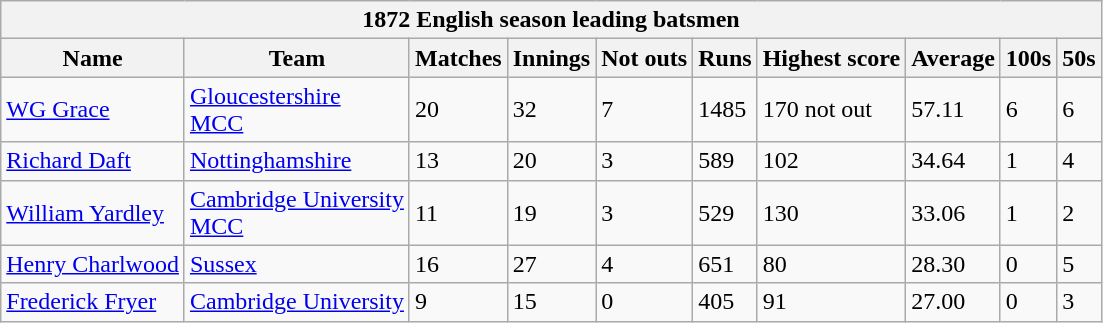<table class="wikitable">
<tr>
<th bgcolor="#efefef" colspan="10">1872 English season leading batsmen</th>
</tr>
<tr bgcolor="#efefef">
<th>Name</th>
<th>Team</th>
<th>Matches</th>
<th>Innings</th>
<th>Not outs</th>
<th>Runs</th>
<th>Highest score</th>
<th>Average</th>
<th>100s</th>
<th>50s</th>
</tr>
<tr>
<td><a href='#'>WG Grace</a></td>
<td><a href='#'>Gloucestershire</a><br><a href='#'>MCC</a></td>
<td>20</td>
<td>32</td>
<td>7</td>
<td>1485</td>
<td>170 not out</td>
<td>57.11</td>
<td>6</td>
<td>6</td>
</tr>
<tr>
<td><a href='#'>Richard Daft</a></td>
<td><a href='#'>Nottinghamshire</a></td>
<td>13</td>
<td>20</td>
<td>3</td>
<td>589</td>
<td>102</td>
<td>34.64</td>
<td>1</td>
<td>4</td>
</tr>
<tr>
<td><a href='#'>William Yardley</a></td>
<td><a href='#'>Cambridge University</a><br><a href='#'>MCC</a></td>
<td>11</td>
<td>19</td>
<td>3</td>
<td>529</td>
<td>130</td>
<td>33.06</td>
<td>1</td>
<td>2</td>
</tr>
<tr>
<td><a href='#'>Henry Charlwood</a></td>
<td><a href='#'>Sussex</a></td>
<td>16</td>
<td>27</td>
<td>4</td>
<td>651</td>
<td>80</td>
<td>28.30</td>
<td>0</td>
<td>5</td>
</tr>
<tr>
<td><a href='#'>Frederick Fryer</a></td>
<td><a href='#'>Cambridge University</a></td>
<td>9</td>
<td>15</td>
<td>0</td>
<td>405</td>
<td>91</td>
<td>27.00</td>
<td>0</td>
<td>3</td>
</tr>
</table>
